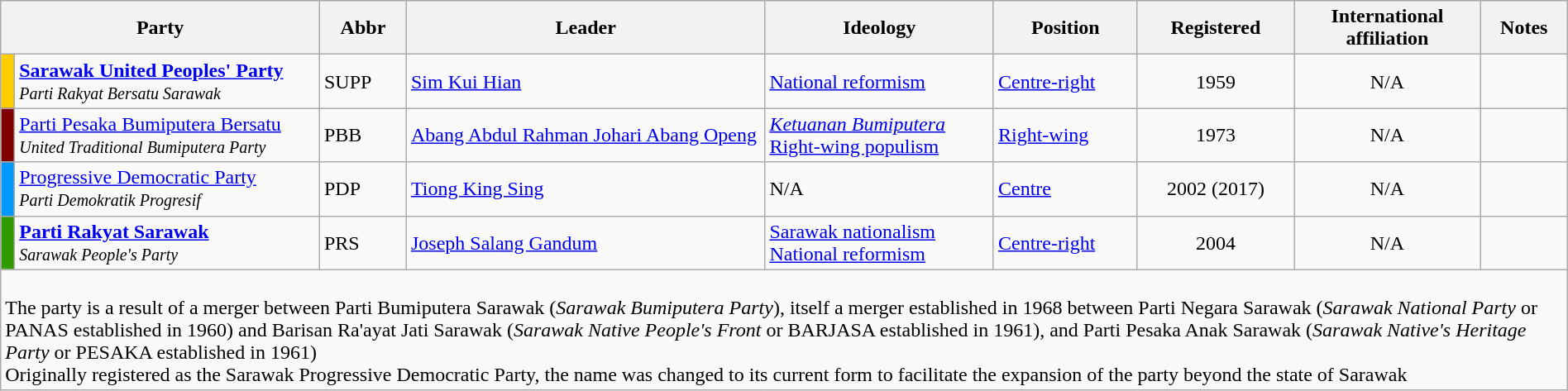<table class="wikitable sortable collapsible collapsed" width="100%">
<tr>
<th colspan="2" scope="col" class="unsortable" width="20px">Party</th>
<th scope="col" class="unsortable">Abbr</th>
<th scope="col" class="unsortable">Leader</th>
<th scope="col" class="unsortable">Ideology</th>
<th scope="col" class="unsortable">Position</th>
<th data-sort-type="number" width="10%">Registered</th>
<th scope="col" class="unsortable">International<br>affiliation</th>
<th scope="col" class="unsortable">Notes</th>
</tr>
<tr>
<th style="background-color:#ffcc00;"></th>
<td><strong><a href='#'>Sarawak United Peoples' Party</a></strong><br> <small><em>Parti Rakyat Bersatu Sarawak</em></small></td>
<td>SUPP</td>
<td><a href='#'>Sim Kui Hian</a></td>
<td><a href='#'>National reformism</a></td>
<td><a href='#'>Centre-right</a></td>
<td style="text-align:center;">1959</td>
<td style="text-align:center;">N/A</td>
<td style="text-align:center;"></td>
</tr>
<tr>
<th style="background-color:#800000;"></th>
<td><a href='#'>Parti Pesaka Bumiputera Bersatu</a><br> <small><em>United Traditional Bumiputera Party</em></small></td>
<td>PBB</td>
<td><a href='#'>Abang Abdul Rahman Johari Abang Openg</a></td>
<td><a href='#'><em>Ketuanan Bumiputera</em></a> <br> <a href='#'>Right-wing populism</a></td>
<td><a href='#'>Right-wing</a></td>
<td style="text-align:center;">1973</td>
<td style="text-align:center;">N/A</td>
<td style="text-align:center;"></td>
</tr>
<tr>
<th style="background-color:#0099ff;"></th>
<td><a href='#'>Progressive Democratic Party</a><br> <small><em>Parti Demokratik Progresif</em></small></td>
<td>PDP</td>
<td><a href='#'>Tiong King Sing</a></td>
<td>N/A</td>
<td><a href='#'>Centre</a></td>
<td style="text-align:center;">2002 (2017)</td>
<td style="text-align:center;">N/A</td>
<td style="text-align:center;"></td>
</tr>
<tr>
<th style="background-color:#339900;"></th>
<td><strong><a href='#'>Parti Rakyat Sarawak</a></strong><br> <small><em>Sarawak People's Party</em></small></td>
<td>PRS</td>
<td><a href='#'>Joseph Salang Gandum</a></td>
<td><a href='#'>Sarawak nationalism</a> <br> <a href='#'>National reformism</a></td>
<td><a href='#'>Centre-right</a></td>
<td style="text-align:center;">2004</td>
<td style="text-align:center;">N/A</td>
<td style="text-align:center;"></td>
</tr>
<tr>
<td colspan=9><br> The party is a result of a merger between Parti Bumiputera Sarawak (<em>Sarawak Bumiputera Party</em>), itself a merger established in 1968 between Parti Negara Sarawak (<em>Sarawak National Party</em> or PANAS established in 1960) and Barisan Ra'ayat Jati Sarawak (<em>Sarawak Native People's Front</em> or BARJASA established in 1961), and Parti Pesaka Anak Sarawak (<em>Sarawak Native's Heritage Party</em> or PESAKA established in 1961)<br>
 Originally registered as the Sarawak Progressive Democratic Party, the name was changed to its current form to facilitate the expansion of the party beyond the state of Sarawak<br></td>
</tr>
</table>
